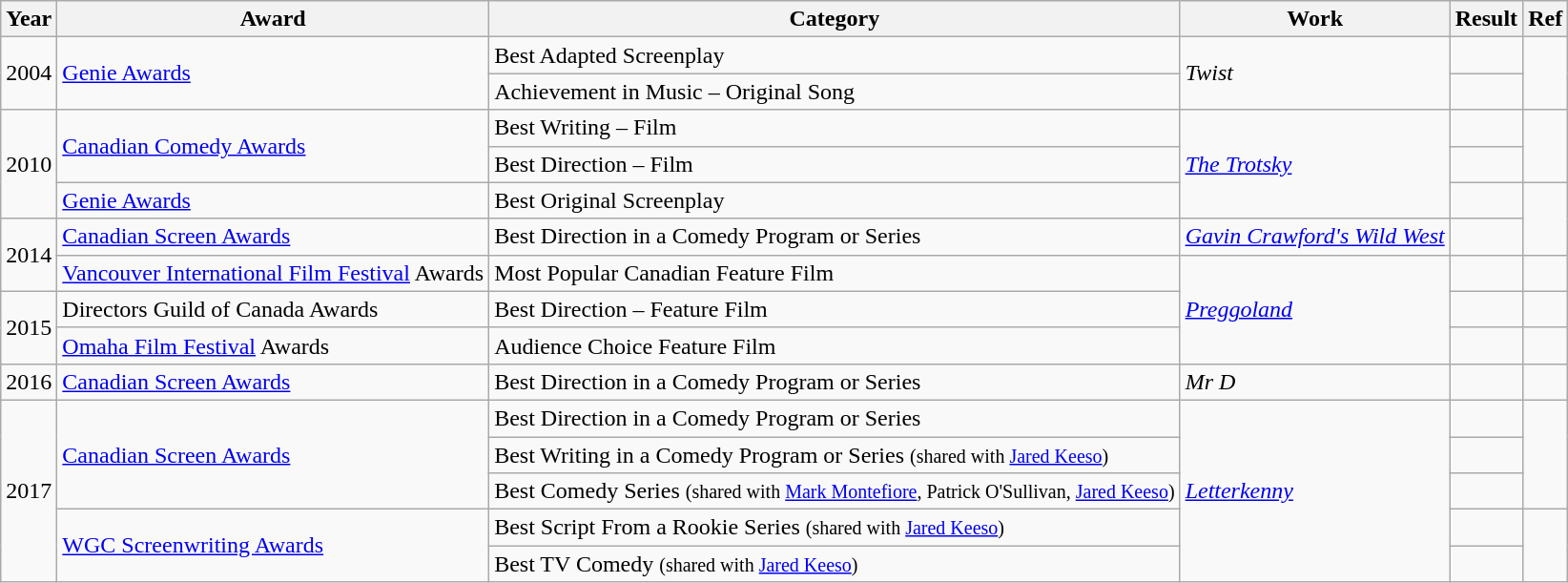<table class="wikitable">
<tr>
<th>Year</th>
<th>Award</th>
<th>Category</th>
<th>Work</th>
<th>Result</th>
<th>Ref</th>
</tr>
<tr>
<td rowspan="2">2004</td>
<td rowspan="2"><a href='#'>Genie Awards</a></td>
<td>Best Adapted Screenplay</td>
<td rowspan="2"><em>Twist</em></td>
<td></td>
<td rowspan="2"></td>
</tr>
<tr>
<td>Achievement in Music – Original Song</td>
<td></td>
</tr>
<tr>
<td rowspan="3">2010</td>
<td rowspan="2"><a href='#'>Canadian Comedy Awards</a></td>
<td>Best Writing – Film</td>
<td rowspan="3"><em><a href='#'>The Trotsky</a></em></td>
<td></td>
<td rowspan="2"></td>
</tr>
<tr>
<td>Best Direction – Film</td>
<td></td>
</tr>
<tr>
<td><a href='#'>Genie Awards</a></td>
<td>Best Original Screenplay</td>
<td></td>
<td rowspan="2"></td>
</tr>
<tr>
<td rowspan="2">2014</td>
<td><a href='#'>Canadian Screen Awards</a></td>
<td>Best Direction in a Comedy Program or Series</td>
<td><em><a href='#'>Gavin Crawford's Wild West</a></em></td>
<td></td>
</tr>
<tr>
<td><a href='#'>Vancouver International Film Festival</a> Awards</td>
<td>Most Popular Canadian Feature Film</td>
<td rowspan="3"><em><a href='#'>Preggoland</a></em></td>
<td></td>
<td></td>
</tr>
<tr>
<td rowspan="2">2015</td>
<td>Directors Guild of Canada Awards</td>
<td>Best Direction – Feature Film</td>
<td></td>
<td></td>
</tr>
<tr>
<td><a href='#'>Omaha Film Festival</a> Awards</td>
<td>Audience Choice Feature Film</td>
<td></td>
<td></td>
</tr>
<tr>
<td>2016</td>
<td><a href='#'>Canadian Screen Awards</a></td>
<td>Best Direction in a Comedy Program or Series</td>
<td><em>Mr D</em></td>
<td></td>
<td></td>
</tr>
<tr>
<td rowspan="5">2017</td>
<td rowspan="3"><a href='#'>Canadian Screen Awards</a></td>
<td>Best Direction in a Comedy Program or Series</td>
<td rowspan="5"><em><a href='#'>Letterkenny</a></em></td>
<td></td>
<td rowspan="3"></td>
</tr>
<tr>
<td>Best Writing in a Comedy Program or Series <small>(shared with <a href='#'>Jared Keeso</a>)</small></td>
<td></td>
</tr>
<tr>
<td>Best Comedy Series <small>(shared with <a href='#'>Mark Montefiore</a>, Patrick O'Sullivan, <a href='#'>Jared Keeso</a>)</small></td>
<td></td>
</tr>
<tr>
<td rowspan=2><a href='#'>WGC Screenwriting Awards</a></td>
<td>Best Script From a Rookie Series <small>(shared with <a href='#'>Jared Keeso</a>)</small></td>
<td></td>
<td rowspan=2></td>
</tr>
<tr>
<td>Best TV Comedy <small>(shared with <a href='#'>Jared Keeso</a>)</small></td>
<td></td>
</tr>
</table>
